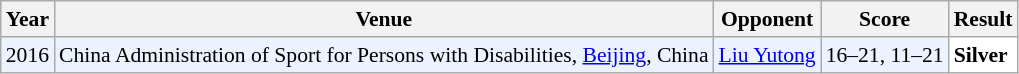<table class="sortable wikitable" style="font-size: 90%;">
<tr>
<th>Year</th>
<th>Venue</th>
<th>Opponent</th>
<th>Score</th>
<th>Result</th>
</tr>
<tr style="background:#ECF2FF">
<td align="center">2016</td>
<td align="left">China Administration of Sport for Persons with Disabilities, <a href='#'>Beijing</a>, China</td>
<td align="left"> <a href='#'>Liu Yutong</a></td>
<td align="left">16–21, 11–21</td>
<td style="text-align:left; background:white"> <strong>Silver</strong></td>
</tr>
</table>
